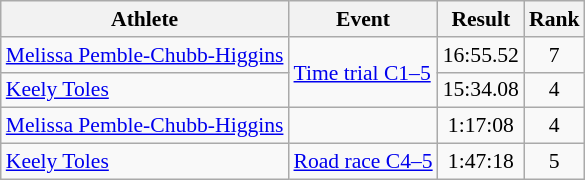<table class=wikitable style="font-size:90%">
<tr>
<th>Athlete</th>
<th>Event</th>
<th>Result</th>
<th>Rank</th>
</tr>
<tr align=center>
<td align=left><a href='#'>Melissa Pemble-Chubb-Higgins</a></td>
<td align=left rowspan=2><a href='#'>Time trial C1–5</a></td>
<td>16:55.52</td>
<td>7</td>
</tr>
<tr align=center>
<td align=left><a href='#'>Keely Toles</a></td>
<td>15:34.08</td>
<td>4</td>
</tr>
<tr align=center>
<td align=left><a href='#'>Melissa Pemble-Chubb-Higgins</a></td>
<td align=left><a href='#'></a></td>
<td>1:17:08</td>
<td>4</td>
</tr>
<tr align=center>
<td align=left><a href='#'>Keely Toles</a></td>
<td align=left><a href='#'>Road race C4–5</a></td>
<td>1:47:18</td>
<td>5</td>
</tr>
</table>
